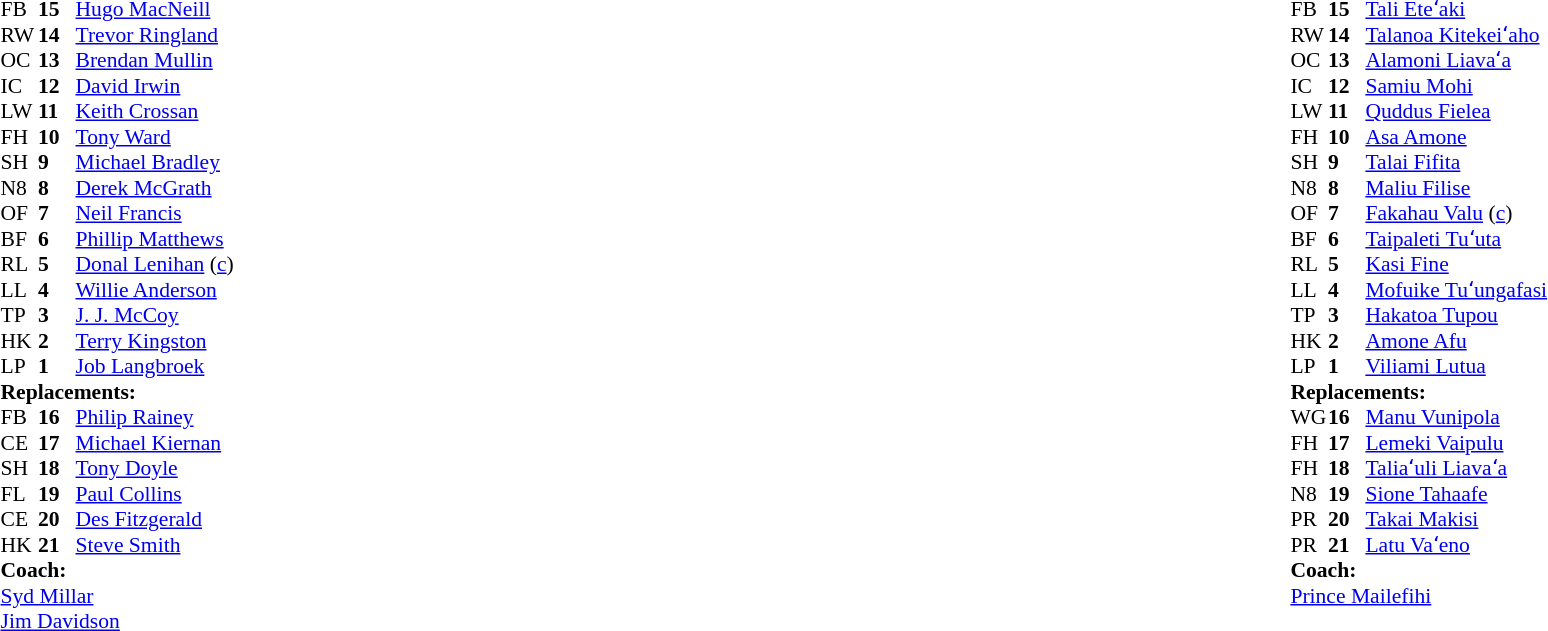<table width="100%">
<tr>
<td valign="top" width="50%"><br><table style="font-size:90%" cellspacing="0" cellpadding="0">
<tr>
<th width="25"></th>
<th width="25"></th>
</tr>
<tr>
<td>FB</td>
<td><strong>15</strong></td>
<td><a href='#'>Hugo MacNeill</a></td>
</tr>
<tr>
<td>RW</td>
<td><strong>14</strong></td>
<td><a href='#'>Trevor Ringland</a></td>
</tr>
<tr>
<td>OC</td>
<td><strong>13</strong></td>
<td><a href='#'>Brendan Mullin</a></td>
</tr>
<tr>
<td>IC</td>
<td><strong>12</strong></td>
<td><a href='#'>David Irwin</a></td>
</tr>
<tr>
<td>LW</td>
<td><strong>11</strong></td>
<td><a href='#'>Keith Crossan</a></td>
</tr>
<tr>
<td>FH</td>
<td><strong>10</strong></td>
<td><a href='#'>Tony Ward</a></td>
</tr>
<tr>
<td>SH</td>
<td><strong>9</strong></td>
<td><a href='#'>Michael Bradley</a></td>
</tr>
<tr>
<td>N8</td>
<td><strong>8</strong></td>
<td><a href='#'>Derek McGrath</a></td>
</tr>
<tr>
<td>OF</td>
<td><strong>7</strong></td>
<td><a href='#'>Neil Francis</a></td>
</tr>
<tr>
<td>BF</td>
<td><strong>6</strong></td>
<td><a href='#'>Phillip Matthews</a></td>
</tr>
<tr>
<td>RL</td>
<td><strong>5</strong></td>
<td><a href='#'>Donal Lenihan</a> (<a href='#'>c</a>)</td>
</tr>
<tr>
<td>LL</td>
<td><strong>4</strong></td>
<td><a href='#'>Willie Anderson</a></td>
</tr>
<tr>
<td>TP</td>
<td><strong>3</strong></td>
<td><a href='#'>J. J. McCoy</a></td>
</tr>
<tr>
<td>HK</td>
<td><strong>2</strong></td>
<td><a href='#'>Terry Kingston</a></td>
</tr>
<tr>
<td>LP</td>
<td><strong>1</strong></td>
<td><a href='#'>Job Langbroek</a></td>
</tr>
<tr>
<td colspan=3><strong>Replacements:</strong></td>
</tr>
<tr>
<td>FB</td>
<td><strong>16</strong></td>
<td><a href='#'>Philip Rainey</a></td>
</tr>
<tr>
<td>CE</td>
<td><strong>17</strong></td>
<td><a href='#'>Michael Kiernan</a></td>
</tr>
<tr>
<td>SH</td>
<td><strong>18</strong></td>
<td><a href='#'>Tony Doyle</a></td>
</tr>
<tr>
<td>FL</td>
<td><strong>19</strong></td>
<td><a href='#'>Paul Collins</a></td>
</tr>
<tr>
<td>CE</td>
<td><strong>20</strong></td>
<td><a href='#'>Des Fitzgerald</a></td>
</tr>
<tr>
<td>HK</td>
<td><strong>21</strong></td>
<td><a href='#'>Steve Smith</a></td>
</tr>
<tr>
<td colspan=3><strong>Coach:</strong></td>
</tr>
<tr>
<td colspan="4"> <a href='#'>Syd Millar</a><br> <a href='#'>Jim Davidson</a></td>
</tr>
</table>
</td>
<td valign="top"></td>
<td valign="top" width="50%"><br><table style="font-size:90%" cellspacing="0" cellpadding="0" align="center">
<tr>
<th width="25"></th>
<th width="25"></th>
</tr>
<tr>
<td>FB</td>
<td><strong>15</strong></td>
<td><a href='#'>Tali Eteʻaki</a></td>
</tr>
<tr>
<td>RW</td>
<td><strong>14</strong></td>
<td><a href='#'>Talanoa Kitekeiʻaho</a></td>
</tr>
<tr>
<td>OC</td>
<td><strong>13</strong></td>
<td><a href='#'>Alamoni Liavaʻa</a></td>
</tr>
<tr>
<td>IC</td>
<td><strong>12</strong></td>
<td><a href='#'>Samiu Mohi</a></td>
</tr>
<tr>
<td>LW</td>
<td><strong>11</strong></td>
<td><a href='#'>Quddus Fielea</a></td>
</tr>
<tr>
<td>FH</td>
<td><strong>10</strong></td>
<td><a href='#'>Asa Amone</a></td>
</tr>
<tr>
<td>SH</td>
<td><strong>9</strong></td>
<td><a href='#'>Talai Fifita</a></td>
</tr>
<tr>
<td>N8</td>
<td><strong>8</strong></td>
<td><a href='#'>Maliu Filise</a></td>
</tr>
<tr>
<td>OF</td>
<td><strong>7</strong></td>
<td><a href='#'>Fakahau Valu</a> (<a href='#'>c</a>)</td>
</tr>
<tr>
<td>BF</td>
<td><strong>6</strong></td>
<td><a href='#'>Taipaleti Tuʻuta</a></td>
</tr>
<tr>
<td>RL</td>
<td><strong>5</strong></td>
<td><a href='#'>Kasi Fine</a></td>
</tr>
<tr>
<td>LL</td>
<td><strong>4</strong></td>
<td><a href='#'>Mofuike Tuʻungafasi</a></td>
</tr>
<tr>
<td>TP</td>
<td><strong>3</strong></td>
<td><a href='#'>Hakatoa Tupou</a></td>
</tr>
<tr>
<td>HK</td>
<td><strong>2</strong></td>
<td><a href='#'>Amone Afu</a></td>
</tr>
<tr>
<td>LP</td>
<td><strong>1</strong></td>
<td><a href='#'>Viliami Lutua</a></td>
</tr>
<tr>
<td colspan=3><strong>Replacements:</strong></td>
</tr>
<tr>
<td>WG</td>
<td><strong>16</strong></td>
<td><a href='#'>Manu Vunipola</a></td>
</tr>
<tr>
<td>FH</td>
<td><strong>17</strong></td>
<td><a href='#'>Lemeki Vaipulu</a></td>
</tr>
<tr>
<td>FH</td>
<td><strong>18</strong></td>
<td><a href='#'>Taliaʻuli Liavaʻa</a></td>
</tr>
<tr>
<td>N8</td>
<td><strong>19</strong></td>
<td><a href='#'>Sione Tahaafe</a></td>
</tr>
<tr>
<td>PR</td>
<td><strong>20</strong></td>
<td><a href='#'>Takai Makisi</a></td>
</tr>
<tr>
<td>PR</td>
<td><strong>21</strong></td>
<td><a href='#'>Latu Vaʻeno</a></td>
</tr>
<tr>
<td colspan=3><strong>Coach:</strong></td>
</tr>
<tr>
<td colspan="4"> <a href='#'>Prince Mailefihi</a></td>
</tr>
</table>
</td>
</tr>
</table>
